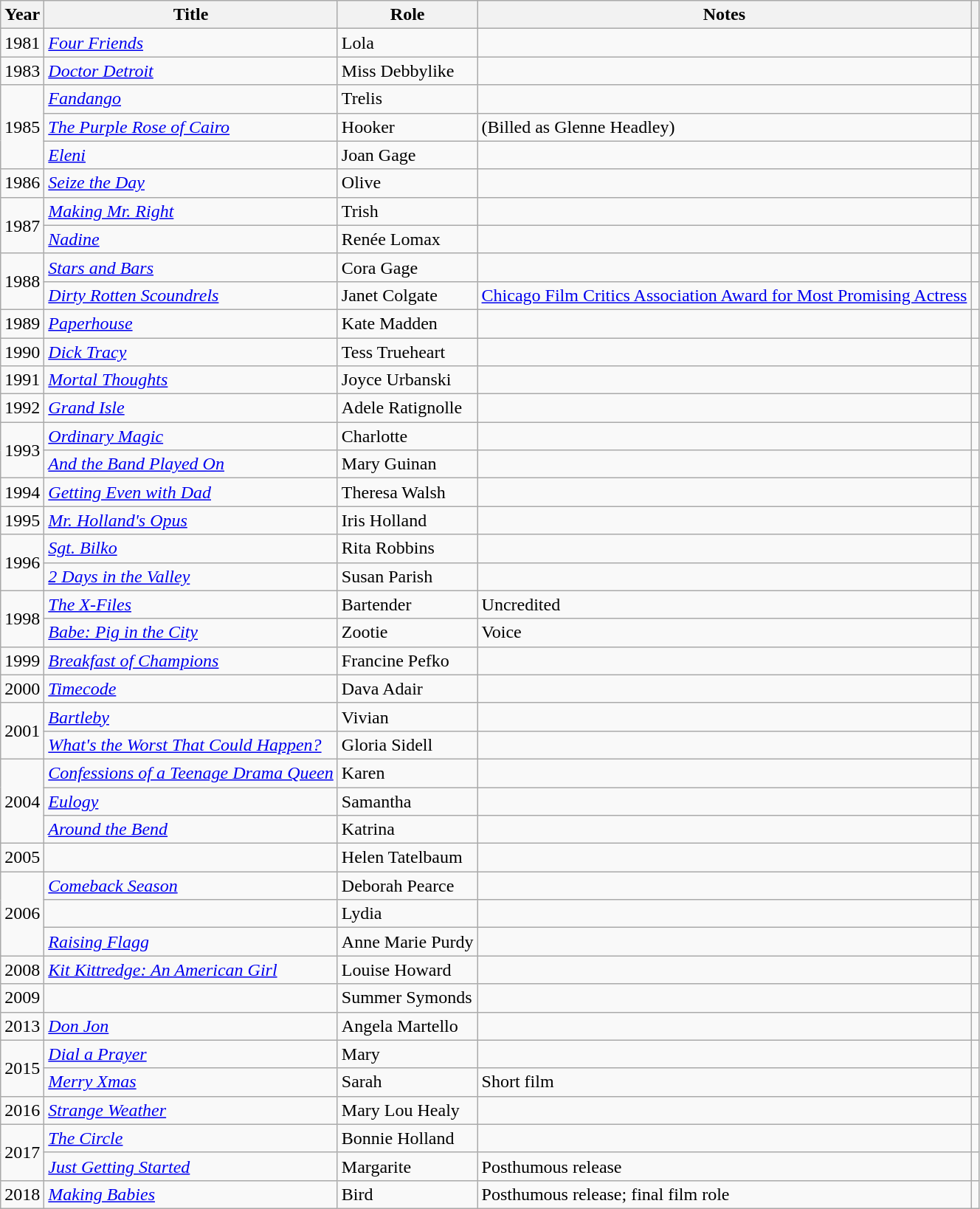<table class="wikitable sortable">
<tr>
<th>Year</th>
<th>Title</th>
<th>Role</th>
<th class="unsortable">Notes</th>
<th class="unsortable"></th>
</tr>
<tr>
<td>1981</td>
<td><em><a href='#'>Four Friends</a></em></td>
<td>Lola</td>
<td></td>
<td></td>
</tr>
<tr>
<td>1983</td>
<td><em><a href='#'>Doctor Detroit</a></em></td>
<td>Miss Debbylike</td>
<td></td>
<td></td>
</tr>
<tr>
<td rowspan="3">1985</td>
<td><em><a href='#'>Fandango</a></em></td>
<td>Trelis</td>
<td></td>
<td></td>
</tr>
<tr>
<td><em><a href='#'>The Purple Rose of Cairo</a></em></td>
<td>Hooker</td>
<td>(Billed as Glenne Headley)</td>
<td></td>
</tr>
<tr>
<td><em><a href='#'>Eleni</a></em></td>
<td>Joan Gage</td>
<td></td>
<td></td>
</tr>
<tr>
<td>1986</td>
<td><em><a href='#'>Seize the Day</a></em></td>
<td>Olive</td>
<td></td>
<td></td>
</tr>
<tr>
<td rowspan="2">1987</td>
<td><em><a href='#'>Making Mr. Right</a></em></td>
<td>Trish</td>
<td></td>
<td></td>
</tr>
<tr>
<td><em><a href='#'>Nadine</a></em></td>
<td>Renée Lomax</td>
<td></td>
<td></td>
</tr>
<tr>
<td rowspan="2">1988</td>
<td><em><a href='#'>Stars and Bars</a></em></td>
<td>Cora Gage</td>
<td></td>
<td></td>
</tr>
<tr>
<td><em><a href='#'>Dirty Rotten Scoundrels</a></em></td>
<td>Janet Colgate</td>
<td><a href='#'>Chicago Film Critics Association Award for Most Promising Actress</a></td>
<td></td>
</tr>
<tr>
<td>1989</td>
<td><em><a href='#'>Paperhouse</a></em></td>
<td>Kate Madden</td>
<td></td>
<td></td>
</tr>
<tr>
<td>1990</td>
<td><em><a href='#'>Dick Tracy</a></em></td>
<td>Tess Trueheart</td>
<td></td>
<td></td>
</tr>
<tr>
<td>1991</td>
<td><em><a href='#'>Mortal Thoughts</a></em></td>
<td>Joyce Urbanski</td>
<td></td>
<td></td>
</tr>
<tr>
<td>1992</td>
<td><em><a href='#'>Grand Isle</a></em></td>
<td>Adele Ratignolle</td>
<td></td>
<td></td>
</tr>
<tr>
<td rowspan="2">1993</td>
<td><em><a href='#'>Ordinary Magic</a></em></td>
<td>Charlotte</td>
<td></td>
<td></td>
</tr>
<tr>
<td><em><a href='#'>And the Band Played On</a></em></td>
<td>Mary Guinan</td>
<td></td>
<td></td>
</tr>
<tr>
<td>1994</td>
<td><em><a href='#'>Getting Even with Dad</a></em></td>
<td>Theresa Walsh</td>
<td></td>
<td></td>
</tr>
<tr>
<td>1995</td>
<td><em><a href='#'>Mr. Holland's Opus</a></em></td>
<td>Iris Holland</td>
<td></td>
<td></td>
</tr>
<tr>
<td rowspan="2">1996</td>
<td><em><a href='#'>Sgt. Bilko</a></em></td>
<td>Rita Robbins</td>
<td></td>
<td></td>
</tr>
<tr>
<td><em><a href='#'>2 Days in the Valley</a></em></td>
<td>Susan Parish</td>
<td></td>
<td></td>
</tr>
<tr>
<td rowspan="2">1998</td>
<td><em><a href='#'>The X-Files</a></em></td>
<td>Bartender</td>
<td>Uncredited</td>
<td></td>
</tr>
<tr>
<td><em><a href='#'>Babe: Pig in the City</a></em></td>
<td>Zootie</td>
<td>Voice</td>
<td></td>
</tr>
<tr>
<td>1999</td>
<td><em><a href='#'>Breakfast of Champions</a></em></td>
<td>Francine Pefko</td>
<td></td>
<td></td>
</tr>
<tr>
<td>2000</td>
<td><em><a href='#'>Timecode</a></em></td>
<td>Dava Adair</td>
<td></td>
<td></td>
</tr>
<tr>
<td rowspan="2">2001</td>
<td><em><a href='#'>Bartleby</a></em></td>
<td>Vivian</td>
<td></td>
<td></td>
</tr>
<tr>
<td><em><a href='#'>What's the Worst That Could Happen?</a></em></td>
<td>Gloria Sidell</td>
<td></td>
<td></td>
</tr>
<tr>
<td rowspan="3">2004</td>
<td><em><a href='#'>Confessions of a Teenage Drama Queen</a></em></td>
<td>Karen</td>
<td></td>
<td></td>
</tr>
<tr>
<td><em><a href='#'>Eulogy</a></em></td>
<td>Samantha</td>
<td></td>
<td></td>
</tr>
<tr>
<td><em><a href='#'>Around the Bend</a></em></td>
<td>Katrina</td>
<td></td>
<td></td>
</tr>
<tr>
<td>2005</td>
<td><em></em></td>
<td>Helen Tatelbaum</td>
<td></td>
<td></td>
</tr>
<tr>
<td rowspan="3">2006</td>
<td><em><a href='#'>Comeback Season</a></em></td>
<td>Deborah Pearce</td>
<td></td>
<td></td>
</tr>
<tr>
<td><em></em></td>
<td>Lydia</td>
<td></td>
<td></td>
</tr>
<tr>
<td><em><a href='#'>Raising Flagg</a></em></td>
<td>Anne Marie Purdy</td>
<td></td>
<td></td>
</tr>
<tr>
<td>2008</td>
<td><em><a href='#'>Kit Kittredge: An American Girl</a></em></td>
<td>Louise Howard</td>
<td></td>
<td></td>
</tr>
<tr>
<td>2009</td>
<td><em></em></td>
<td>Summer Symonds</td>
<td></td>
<td></td>
</tr>
<tr>
<td>2013</td>
<td><em><a href='#'>Don Jon</a></em></td>
<td>Angela Martello</td>
<td></td>
<td></td>
</tr>
<tr>
<td rowspan="2">2015</td>
<td><em><a href='#'>Dial a Prayer</a></em></td>
<td>Mary</td>
<td></td>
<td></td>
</tr>
<tr>
<td><em><a href='#'>Merry Xmas</a></em></td>
<td>Sarah</td>
<td>Short film</td>
<td></td>
</tr>
<tr>
<td>2016</td>
<td><em><a href='#'>Strange Weather</a></em></td>
<td>Mary Lou Healy</td>
<td></td>
<td></td>
</tr>
<tr>
<td rowspan="2">2017</td>
<td><em><a href='#'>The Circle</a></em></td>
<td>Bonnie Holland</td>
<td></td>
<td></td>
</tr>
<tr>
<td><em><a href='#'>Just Getting Started</a></em></td>
<td>Margarite</td>
<td>Posthumous release</td>
<td></td>
</tr>
<tr>
<td>2018</td>
<td><em><a href='#'>Making Babies</a></em></td>
<td>Bird</td>
<td>Posthumous release; final film role</td>
<td></td>
</tr>
</table>
